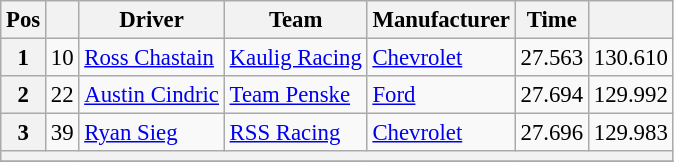<table class="wikitable" style="font-size:95%">
<tr>
<th>Pos</th>
<th></th>
<th>Driver</th>
<th>Team</th>
<th>Manufacturer</th>
<th>Time</th>
<th></th>
</tr>
<tr>
<th>1</th>
<td>10</td>
<td><a href='#'>Ross Chastain</a></td>
<td><a href='#'>Kaulig Racing</a></td>
<td><a href='#'>Chevrolet</a></td>
<td>27.563</td>
<td>130.610</td>
</tr>
<tr>
<th>2</th>
<td>22</td>
<td><a href='#'>Austin Cindric</a></td>
<td><a href='#'>Team Penske</a></td>
<td><a href='#'>Ford</a></td>
<td>27.694</td>
<td>129.992</td>
</tr>
<tr>
<th>3</th>
<td>39</td>
<td><a href='#'>Ryan Sieg</a></td>
<td><a href='#'>RSS Racing</a></td>
<td><a href='#'>Chevrolet</a></td>
<td>27.696</td>
<td>129.983</td>
</tr>
<tr>
<th colspan="7"></th>
</tr>
<tr>
</tr>
</table>
